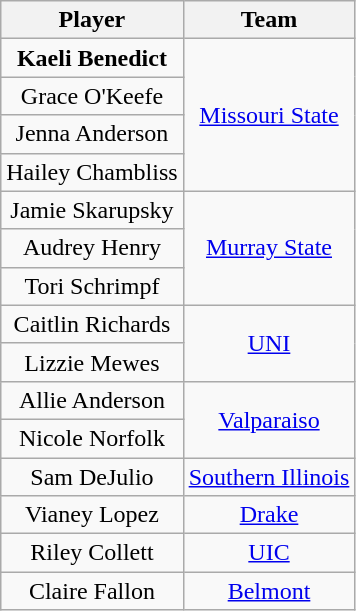<table class="wikitable" style="text-align: center;">
<tr>
<th>Player</th>
<th>Team</th>
</tr>
<tr>
<td><strong>Kaeli Benedict</strong></td>
<td rowspan=4><a href='#'>Missouri State</a></td>
</tr>
<tr>
<td>Grace O'Keefe</td>
</tr>
<tr>
<td>Jenna Anderson</td>
</tr>
<tr>
<td>Hailey Chambliss</td>
</tr>
<tr>
<td>Jamie Skarupsky</td>
<td rowspan=3><a href='#'>Murray State</a></td>
</tr>
<tr>
<td>Audrey Henry</td>
</tr>
<tr>
<td>Tori Schrimpf</td>
</tr>
<tr>
<td>Caitlin Richards</td>
<td rowspan=2><a href='#'>UNI</a></td>
</tr>
<tr>
<td>Lizzie Mewes</td>
</tr>
<tr>
<td>Allie Anderson</td>
<td rowspan=2><a href='#'>Valparaiso</a></td>
</tr>
<tr>
<td>Nicole Norfolk</td>
</tr>
<tr>
<td>Sam DeJulio</td>
<td><a href='#'>Southern Illinois</a></td>
</tr>
<tr>
<td>Vianey Lopez</td>
<td><a href='#'>Drake</a></td>
</tr>
<tr>
<td>Riley Collett</td>
<td><a href='#'>UIC</a></td>
</tr>
<tr>
<td>Claire Fallon</td>
<td><a href='#'>Belmont</a></td>
</tr>
</table>
